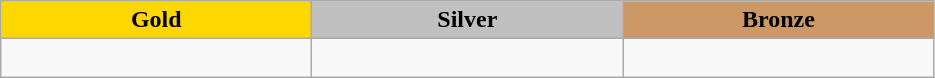<table class="wikitable" style="text-align:left">
<tr align="center">
<td width=200 bgcolor=gold><strong>Gold</strong></td>
<td width=200 bgcolor=silver><strong>Silver</strong></td>
<td width=200 bgcolor=CC9966><strong>Bronze</strong></td>
</tr>
<tr>
<td></td>
<td></td>
<td><br></td>
</tr>
</table>
